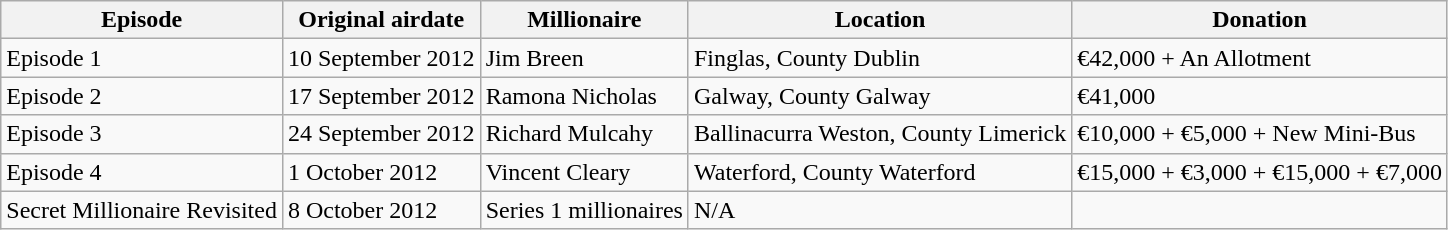<table class="wikitable">
<tr>
<th>Episode</th>
<th>Original airdate</th>
<th>Millionaire</th>
<th>Location</th>
<th>Donation</th>
</tr>
<tr>
<td>Episode 1</td>
<td>10 September 2012</td>
<td>Jim Breen</td>
<td>Finglas, County Dublin</td>
<td>€42,000 + An Allotment</td>
</tr>
<tr>
<td>Episode 2</td>
<td>17 September 2012</td>
<td>Ramona Nicholas</td>
<td>Galway, County Galway</td>
<td>€41,000</td>
</tr>
<tr>
<td>Episode 3</td>
<td>24 September 2012</td>
<td>Richard Mulcahy</td>
<td>Ballinacurra Weston, County Limerick</td>
<td>€10,000 + €5,000 + New Mini-Bus</td>
</tr>
<tr>
<td>Episode 4</td>
<td>1 October 2012</td>
<td>Vincent Cleary</td>
<td>Waterford, County Waterford</td>
<td>€15,000 + €3,000 + €15,000 + €7,000</td>
</tr>
<tr>
<td>Secret Millionaire Revisited</td>
<td>8 October 2012</td>
<td>Series 1 millionaires</td>
<td>N/A</td>
</tr>
</table>
